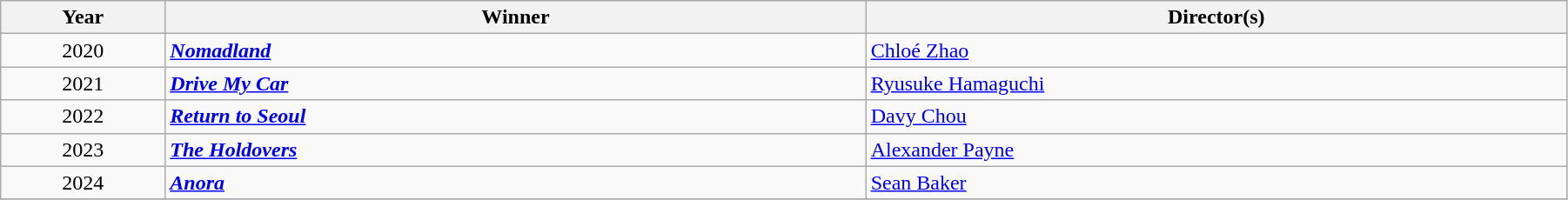<table class="wikitable" width="95%" cellpadding="5">
<tr>
<th width="100"><strong>Year</strong></th>
<th width="450"><strong>Winner</strong></th>
<th width="450"><strong>Director(s)</strong></th>
</tr>
<tr>
<td style="text-align:center;">2020</td>
<td><strong><em><a href='#'>Nomadland</a></em></strong></td>
<td><a href='#'>Chloé Zhao</a></td>
</tr>
<tr>
<td style="text-align:center;">2021</td>
<td><strong><em><a href='#'>Drive My Car</a></em></strong></td>
<td><a href='#'>Ryusuke Hamaguchi</a></td>
</tr>
<tr>
<td style="text-align:center;">2022</td>
<td><strong><em><a href='#'>Return to Seoul</a></em></strong></td>
<td><a href='#'>Davy Chou</a></td>
</tr>
<tr>
<td style="text-align:center;">2023</td>
<td><strong><em><a href='#'>The Holdovers</a></em></strong></td>
<td><a href='#'>Alexander Payne</a></td>
</tr>
<tr>
<td style="text-align:center;">2024</td>
<td><strong><em><a href='#'>Anora</a></em></strong></td>
<td><a href='#'>Sean Baker</a></td>
</tr>
<tr>
</tr>
</table>
